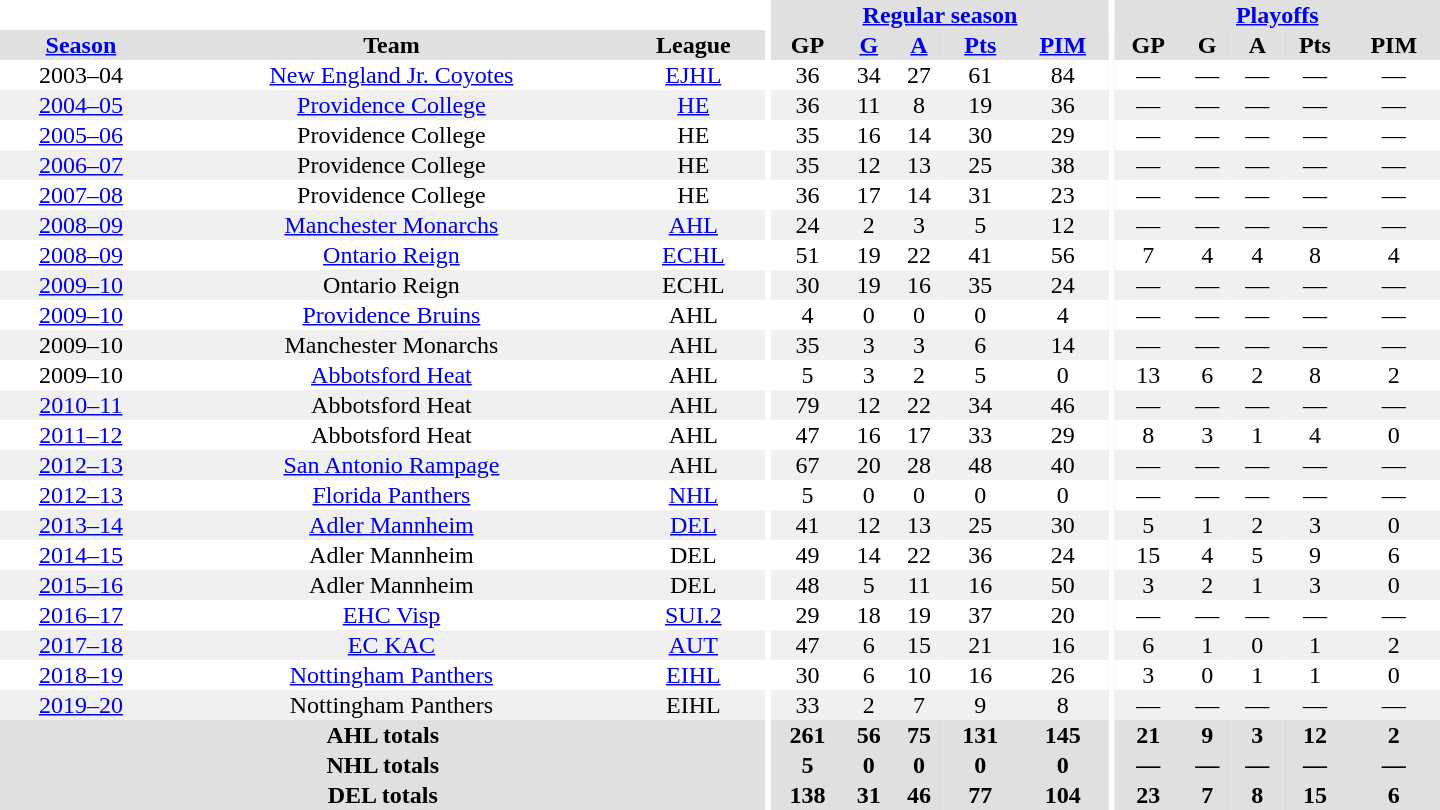<table border="0" cellpadding="1" cellspacing="0" style="text-align:center; width:60em">
<tr bgcolor="#e0e0e0">
<th colspan="3"  bgcolor="#ffffff"></th>
<th rowspan="99" bgcolor="#ffffff"></th>
<th colspan="5"><a href='#'>Regular season</a></th>
<th rowspan="99" bgcolor="#ffffff"></th>
<th colspan="5"><a href='#'>Playoffs</a></th>
</tr>
<tr bgcolor="#e0e0e0">
<th><a href='#'>Season</a></th>
<th>Team</th>
<th>League</th>
<th>GP</th>
<th><a href='#'>G</a></th>
<th><a href='#'>A</a></th>
<th><a href='#'>Pts</a></th>
<th><a href='#'>PIM</a></th>
<th>GP</th>
<th>G</th>
<th>A</th>
<th>Pts</th>
<th>PIM</th>
</tr>
<tr>
<td>2003–04</td>
<td><a href='#'>New England Jr. Coyotes</a></td>
<td><a href='#'>EJHL</a></td>
<td>36</td>
<td>34</td>
<td>27</td>
<td>61</td>
<td>84</td>
<td>—</td>
<td>—</td>
<td>—</td>
<td>—</td>
<td>—</td>
</tr>
<tr bgcolor="#f0f0f0">
<td><a href='#'>2004–05</a></td>
<td><a href='#'>Providence College</a></td>
<td><a href='#'>HE</a></td>
<td>36</td>
<td>11</td>
<td>8</td>
<td>19</td>
<td>36</td>
<td>—</td>
<td>—</td>
<td>—</td>
<td>—</td>
<td>—</td>
</tr>
<tr>
<td><a href='#'>2005–06</a></td>
<td>Providence College</td>
<td>HE</td>
<td>35</td>
<td>16</td>
<td>14</td>
<td>30</td>
<td>29</td>
<td>—</td>
<td>—</td>
<td>—</td>
<td>—</td>
<td>—</td>
</tr>
<tr bgcolor="#f0f0f0">
<td><a href='#'>2006–07</a></td>
<td>Providence College</td>
<td>HE</td>
<td>35</td>
<td>12</td>
<td>13</td>
<td>25</td>
<td>38</td>
<td>—</td>
<td>—</td>
<td>—</td>
<td>—</td>
<td>—</td>
</tr>
<tr>
<td><a href='#'>2007–08</a></td>
<td>Providence College</td>
<td>HE</td>
<td>36</td>
<td>17</td>
<td>14</td>
<td>31</td>
<td>23</td>
<td>—</td>
<td>—</td>
<td>—</td>
<td>—</td>
<td>—</td>
</tr>
<tr bgcolor="#f0f0f0">
<td><a href='#'>2008–09</a></td>
<td><a href='#'>Manchester Monarchs</a></td>
<td><a href='#'>AHL</a></td>
<td>24</td>
<td>2</td>
<td>3</td>
<td>5</td>
<td>12</td>
<td>—</td>
<td>—</td>
<td>—</td>
<td>—</td>
<td>—</td>
</tr>
<tr>
<td><a href='#'>2008–09</a></td>
<td><a href='#'>Ontario Reign</a></td>
<td><a href='#'>ECHL</a></td>
<td>51</td>
<td>19</td>
<td>22</td>
<td>41</td>
<td>56</td>
<td>7</td>
<td>4</td>
<td>4</td>
<td>8</td>
<td>4</td>
</tr>
<tr bgcolor="#f0f0f0">
<td><a href='#'>2009–10</a></td>
<td>Ontario Reign</td>
<td>ECHL</td>
<td>30</td>
<td>19</td>
<td>16</td>
<td>35</td>
<td>24</td>
<td>—</td>
<td>—</td>
<td>—</td>
<td>—</td>
<td>—</td>
</tr>
<tr>
<td><a href='#'>2009–10</a></td>
<td><a href='#'>Providence Bruins</a></td>
<td>AHL</td>
<td>4</td>
<td>0</td>
<td>0</td>
<td>0</td>
<td>4</td>
<td>—</td>
<td>—</td>
<td>—</td>
<td>—</td>
<td>—</td>
</tr>
<tr bgcolor="#f0f0f0">
<td>2009–10</td>
<td>Manchester Monarchs</td>
<td>AHL</td>
<td>35</td>
<td>3</td>
<td>3</td>
<td>6</td>
<td>14</td>
<td>—</td>
<td>—</td>
<td>—</td>
<td>—</td>
<td>—</td>
</tr>
<tr>
<td>2009–10</td>
<td><a href='#'>Abbotsford Heat</a></td>
<td>AHL</td>
<td>5</td>
<td>3</td>
<td>2</td>
<td>5</td>
<td>0</td>
<td>13</td>
<td>6</td>
<td>2</td>
<td>8</td>
<td>2</td>
</tr>
<tr bgcolor="#f0f0f0">
<td><a href='#'>2010–11</a></td>
<td>Abbotsford Heat</td>
<td>AHL</td>
<td>79</td>
<td>12</td>
<td>22</td>
<td>34</td>
<td>46</td>
<td>—</td>
<td>—</td>
<td>—</td>
<td>—</td>
<td>—</td>
</tr>
<tr>
<td><a href='#'>2011–12</a></td>
<td>Abbotsford Heat</td>
<td>AHL</td>
<td>47</td>
<td>16</td>
<td>17</td>
<td>33</td>
<td>29</td>
<td>8</td>
<td>3</td>
<td>1</td>
<td>4</td>
<td>0</td>
</tr>
<tr bgcolor="#f0f0f0">
<td><a href='#'>2012–13</a></td>
<td><a href='#'>San Antonio Rampage</a></td>
<td>AHL</td>
<td>67</td>
<td>20</td>
<td>28</td>
<td>48</td>
<td>40</td>
<td>—</td>
<td>—</td>
<td>—</td>
<td>—</td>
<td>—</td>
</tr>
<tr>
<td><a href='#'>2012–13</a></td>
<td><a href='#'>Florida Panthers</a></td>
<td><a href='#'>NHL</a></td>
<td>5</td>
<td>0</td>
<td>0</td>
<td>0</td>
<td>0</td>
<td>—</td>
<td>—</td>
<td>—</td>
<td>—</td>
<td>—</td>
</tr>
<tr bgcolor="#f0f0f0">
<td><a href='#'>2013–14</a></td>
<td><a href='#'>Adler Mannheim</a></td>
<td><a href='#'>DEL</a></td>
<td>41</td>
<td>12</td>
<td>13</td>
<td>25</td>
<td>30</td>
<td>5</td>
<td>1</td>
<td>2</td>
<td>3</td>
<td>0</td>
</tr>
<tr>
<td><a href='#'>2014–15</a></td>
<td>Adler Mannheim</td>
<td>DEL</td>
<td>49</td>
<td>14</td>
<td>22</td>
<td>36</td>
<td>24</td>
<td>15</td>
<td>4</td>
<td>5</td>
<td>9</td>
<td>6</td>
</tr>
<tr bgcolor="#f0f0f0">
<td><a href='#'>2015–16</a></td>
<td>Adler Mannheim</td>
<td>DEL</td>
<td>48</td>
<td>5</td>
<td>11</td>
<td>16</td>
<td>50</td>
<td>3</td>
<td>2</td>
<td>1</td>
<td>3</td>
<td>0</td>
</tr>
<tr>
<td><a href='#'>2016–17</a></td>
<td><a href='#'>EHC Visp</a></td>
<td><a href='#'>SUI.2</a></td>
<td>29</td>
<td>18</td>
<td>19</td>
<td>37</td>
<td>20</td>
<td>—</td>
<td>—</td>
<td>—</td>
<td>—</td>
<td>—</td>
</tr>
<tr bgcolor="#f0f0f0">
<td><a href='#'>2017–18</a></td>
<td><a href='#'>EC KAC</a></td>
<td><a href='#'>AUT</a></td>
<td>47</td>
<td>6</td>
<td>15</td>
<td>21</td>
<td>16</td>
<td>6</td>
<td>1</td>
<td>0</td>
<td>1</td>
<td>2</td>
</tr>
<tr>
<td><a href='#'>2018–19</a></td>
<td><a href='#'>Nottingham Panthers</a></td>
<td><a href='#'>EIHL</a></td>
<td>30</td>
<td>6</td>
<td>10</td>
<td>16</td>
<td>26</td>
<td>3</td>
<td>0</td>
<td>1</td>
<td>1</td>
<td>0</td>
</tr>
<tr bgcolor="#f0f0f0">
<td><a href='#'>2019–20</a></td>
<td>Nottingham Panthers</td>
<td>EIHL</td>
<td>33</td>
<td>2</td>
<td>7</td>
<td>9</td>
<td>8</td>
<td>—</td>
<td>—</td>
<td>—</td>
<td>—</td>
<td>—</td>
</tr>
<tr bgcolor="#e0e0e0">
<th colspan="3">AHL totals</th>
<th>261</th>
<th>56</th>
<th>75</th>
<th>131</th>
<th>145</th>
<th>21</th>
<th>9</th>
<th>3</th>
<th>12</th>
<th>2</th>
</tr>
<tr bgcolor="#e0e0e0">
<th colspan="3">NHL totals</th>
<th>5</th>
<th>0</th>
<th>0</th>
<th>0</th>
<th>0</th>
<th>—</th>
<th>—</th>
<th>—</th>
<th>—</th>
<th>—</th>
</tr>
<tr bgcolor="#e0e0e0">
<th colspan="3">DEL totals</th>
<th>138</th>
<th>31</th>
<th>46</th>
<th>77</th>
<th>104</th>
<th>23</th>
<th>7</th>
<th>8</th>
<th>15</th>
<th>6</th>
</tr>
</table>
